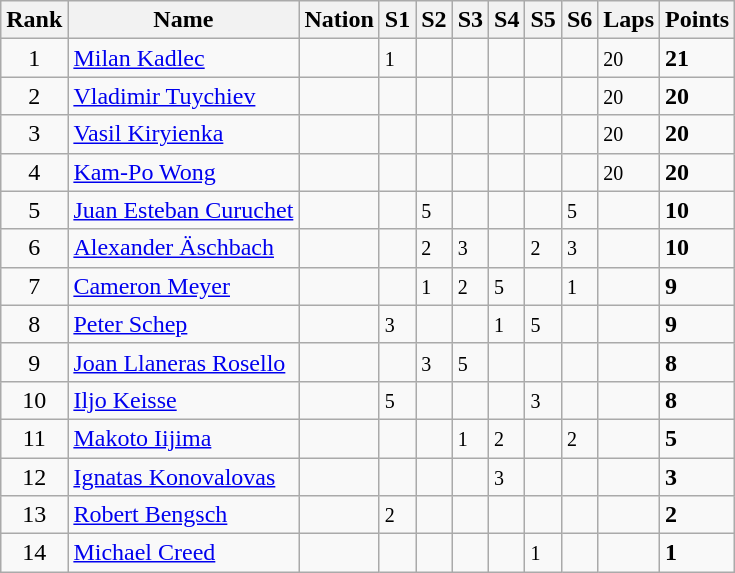<table class=wikitable sortable style=text-align:center>
<tr>
<th>Rank</th>
<th>Name</th>
<th>Nation</th>
<th>S1</th>
<th>S2</th>
<th>S3</th>
<th>S4</th>
<th>S5</th>
<th>S6</th>
<th>Laps</th>
<th>Points</th>
</tr>
<tr style=background: #ccffcc;>
<td>1</td>
<td align=left><a href='#'>Milan Kadlec</a></td>
<td align=left></td>
<td align=left><small>1</small></td>
<td align=left><small></small></td>
<td align=left><small></small></td>
<td align=left><small></small></td>
<td align=left><small></small></td>
<td align=left><small></small></td>
<td align=left><small>20</small></td>
<td align=left><strong>21</strong></td>
</tr>
<tr style=background: #ccffcc;>
<td>2</td>
<td align=left><a href='#'>Vladimir Tuychiev</a></td>
<td align=left></td>
<td align=left><small></small></td>
<td align=left><small></small></td>
<td align=left><small></small></td>
<td align=left><small></small></td>
<td align=left><small></small></td>
<td align=left><small></small></td>
<td align=left><small>20</small></td>
<td align=left><strong>20</strong></td>
</tr>
<tr style=background: #ccffcc;>
<td>3</td>
<td align=left><a href='#'>Vasil Kiryienka</a></td>
<td align=left></td>
<td align=left><small></small></td>
<td align=left><small></small></td>
<td align=left><small></small></td>
<td align=left><small></small></td>
<td align=left><small></small></td>
<td align=left><small></small></td>
<td align=left><small>20</small></td>
<td align=left><strong>20</strong></td>
</tr>
<tr style=background: #ccffcc;>
<td>4</td>
<td align=left><a href='#'>Kam-Po Wong</a></td>
<td align=left></td>
<td align=left><small></small></td>
<td align=left><small></small></td>
<td align=left><small></small></td>
<td align=left><small></small></td>
<td align=left><small></small></td>
<td align=left><small></small></td>
<td align=left><small>20</small></td>
<td align=left><strong>20</strong></td>
</tr>
<tr style=background: #ccffcc;>
<td>5</td>
<td align=left><a href='#'>Juan Esteban Curuchet</a></td>
<td align=left></td>
<td align=left><small></small></td>
<td align=left><small>5</small></td>
<td align=left><small></small></td>
<td align=left><small></small></td>
<td align=left><small></small></td>
<td align=left><small>5</small></td>
<td align=left><small></small></td>
<td align=left><strong>10</strong></td>
</tr>
<tr style=background: #ccffcc;>
<td>6</td>
<td align=left><a href='#'>Alexander Äschbach</a></td>
<td align=left></td>
<td align=left><small></small></td>
<td align=left><small>2</small></td>
<td align=left><small>3</small></td>
<td align=left><small></small></td>
<td align=left><small>2</small></td>
<td align=left><small>3</small></td>
<td align=left><small></small></td>
<td align=left><strong>10</strong></td>
</tr>
<tr style=background: #ccffcc;>
<td>7</td>
<td align=left><a href='#'>Cameron Meyer</a></td>
<td align=left></td>
<td align=left><small></small></td>
<td align=left><small>1</small></td>
<td align=left><small>2</small></td>
<td align=left><small>5</small></td>
<td align=left><small></small></td>
<td align=left><small>1</small></td>
<td align=left><small></small></td>
<td align=left><strong>9</strong></td>
</tr>
<tr style=background: #ccffcc;>
<td>8</td>
<td align=left><a href='#'>Peter Schep</a></td>
<td align=left></td>
<td align=left><small>3</small></td>
<td align=left><small></small></td>
<td align=left><small></small></td>
<td align=left><small>1</small></td>
<td align=left><small>5</small></td>
<td align=left><small></small></td>
<td align=left><small></small></td>
<td align=left><strong>9</strong></td>
</tr>
<tr style=background: #ccffcc;>
<td>9</td>
<td align=left><a href='#'>Joan Llaneras Rosello</a></td>
<td align=left></td>
<td align=left><small></small></td>
<td align=left><small>3</small></td>
<td align=left><small>5</small></td>
<td align=left><small></small></td>
<td align=left><small></small></td>
<td align=left><small></small></td>
<td align=left><small></small></td>
<td align=left><strong>8</strong></td>
</tr>
<tr style=background: #ccffcc;>
<td>10</td>
<td align=left><a href='#'>Iljo Keisse</a></td>
<td align=left></td>
<td align=left><small>5</small></td>
<td align=left><small></small></td>
<td align=left><small></small></td>
<td align=left><small></small></td>
<td align=left><small>3</small></td>
<td align=left><small></small></td>
<td align=left><small></small></td>
<td align=left><strong>8</strong></td>
</tr>
<tr style=background: #ccffcc;>
<td>11</td>
<td align=left><a href='#'>Makoto Iijima</a></td>
<td align=left></td>
<td align=left><small></small></td>
<td align=left><small></small></td>
<td align=left><small>1</small></td>
<td align=left><small>2</small></td>
<td align=left><small></small></td>
<td align=left><small>2</small></td>
<td align=left><small></small></td>
<td align=left><strong>5</strong></td>
</tr>
<tr>
<td>12</td>
<td align=left><a href='#'>Ignatas Konovalovas</a></td>
<td align=left></td>
<td align=left><small></small></td>
<td align=left><small></small></td>
<td align=left><small></small></td>
<td align=left><small>3</small></td>
<td align=left><small></small></td>
<td align=left><small></small></td>
<td align=left><small></small></td>
<td align=left><strong>3</strong></td>
</tr>
<tr>
<td>13</td>
<td align=left><a href='#'>Robert Bengsch</a></td>
<td align=left></td>
<td align=left><small>2</small></td>
<td align=left><small></small></td>
<td align=left><small></small></td>
<td align=left><small></small></td>
<td align=left><small></small></td>
<td align=left><small></small></td>
<td align=left><small></small></td>
<td align=left><strong>2</strong></td>
</tr>
<tr>
<td>14</td>
<td align=left><a href='#'>Michael Creed</a></td>
<td align=left></td>
<td align=left><small></small></td>
<td align=left><small></small></td>
<td align=left><small></small></td>
<td align=left><small></small></td>
<td align=left><small>1</small></td>
<td align=left><small></small></td>
<td align=left><small></small></td>
<td align=left><strong>1</strong></td>
</tr>
</table>
